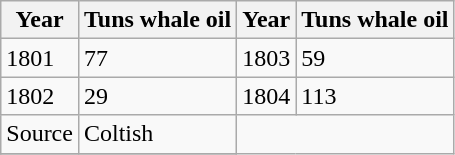<table class="sortable wikitable">
<tr>
<th>Year</th>
<th>Tuns whale oil</th>
<th>Year</th>
<th>Tuns whale oil</th>
</tr>
<tr>
<td>1801</td>
<td>77</td>
<td>1803</td>
<td>59</td>
</tr>
<tr>
<td>1802</td>
<td>29</td>
<td>1804</td>
<td>113</td>
</tr>
<tr>
<td>Source</td>
<td>Coltish</td>
</tr>
<tr>
</tr>
</table>
